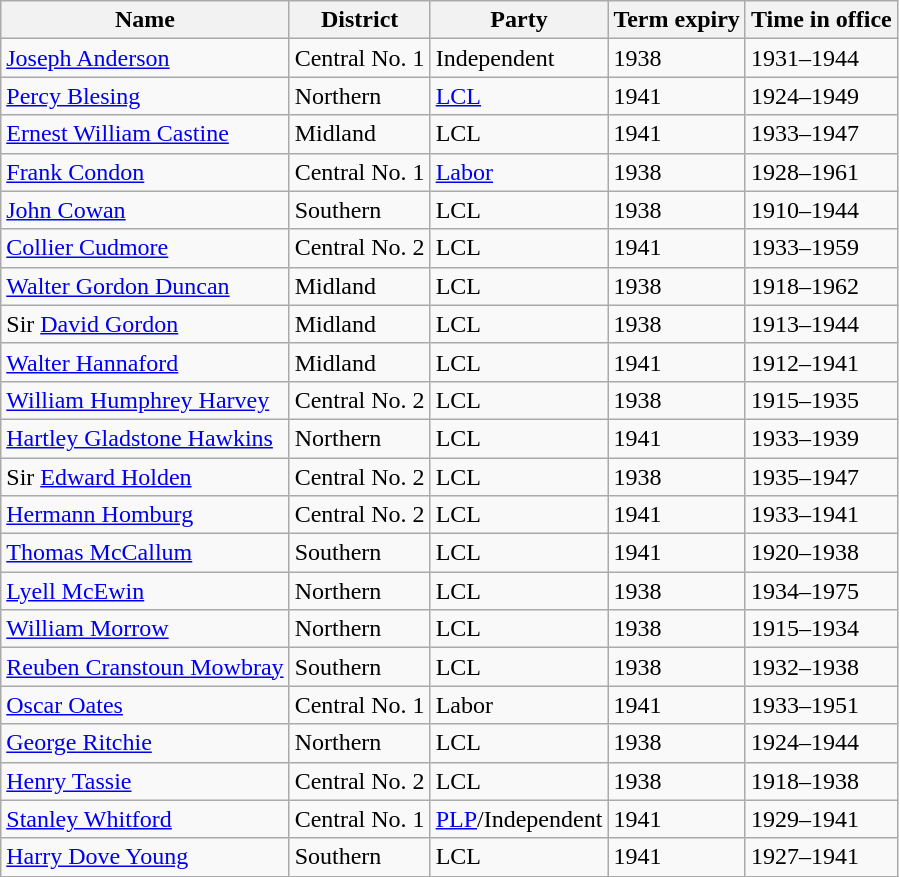<table class="wikitable sortable">
<tr>
<th>Name</th>
<th>District</th>
<th>Party</th>
<th>Term expiry</th>
<th>Time in office</th>
</tr>
<tr>
<td><a href='#'>Joseph Anderson</a></td>
<td>Central No. 1</td>
<td>Independent</td>
<td>1938</td>
<td>1931–1944</td>
</tr>
<tr>
<td><a href='#'>Percy Blesing</a></td>
<td>Northern</td>
<td><a href='#'>LCL</a></td>
<td>1941</td>
<td>1924–1949</td>
</tr>
<tr>
<td><a href='#'>Ernest William Castine</a></td>
<td>Midland</td>
<td>LCL</td>
<td>1941</td>
<td>1933–1947</td>
</tr>
<tr>
<td><a href='#'>Frank Condon</a></td>
<td>Central No. 1</td>
<td><a href='#'>Labor</a></td>
<td>1938</td>
<td>1928–1961</td>
</tr>
<tr>
<td><a href='#'>John Cowan</a></td>
<td>Southern</td>
<td>LCL</td>
<td>1938</td>
<td>1910–1944</td>
</tr>
<tr>
<td><a href='#'>Collier Cudmore</a></td>
<td>Central No. 2</td>
<td>LCL</td>
<td>1941</td>
<td>1933–1959</td>
</tr>
<tr>
<td><a href='#'>Walter Gordon Duncan</a></td>
<td>Midland</td>
<td>LCL</td>
<td>1938</td>
<td>1918–1962</td>
</tr>
<tr>
<td>Sir <a href='#'>David Gordon</a></td>
<td>Midland</td>
<td>LCL</td>
<td>1938</td>
<td>1913–1944</td>
</tr>
<tr>
<td><a href='#'>Walter Hannaford</a></td>
<td>Midland</td>
<td>LCL</td>
<td>1941</td>
<td>1912–1941</td>
</tr>
<tr>
<td><a href='#'>William Humphrey Harvey</a> </td>
<td>Central No. 2</td>
<td>LCL</td>
<td>1938</td>
<td>1915–1935</td>
</tr>
<tr>
<td><a href='#'>Hartley Gladstone Hawkins</a></td>
<td>Northern</td>
<td>LCL</td>
<td>1941</td>
<td>1933–1939</td>
</tr>
<tr>
<td>Sir <a href='#'>Edward Holden</a> </td>
<td>Central No. 2</td>
<td>LCL</td>
<td>1938</td>
<td>1935–1947</td>
</tr>
<tr>
<td><a href='#'>Hermann Homburg</a></td>
<td>Central No. 2</td>
<td>LCL</td>
<td>1941</td>
<td>1933–1941</td>
</tr>
<tr>
<td><a href='#'>Thomas McCallum</a></td>
<td>Southern</td>
<td>LCL</td>
<td>1941</td>
<td>1920–1938</td>
</tr>
<tr>
<td><a href='#'>Lyell McEwin</a> </td>
<td>Northern</td>
<td>LCL</td>
<td>1938</td>
<td>1934–1975</td>
</tr>
<tr>
<td><a href='#'>William Morrow</a> </td>
<td>Northern</td>
<td>LCL</td>
<td>1938</td>
<td>1915–1934</td>
</tr>
<tr>
<td><a href='#'>Reuben Cranstoun Mowbray</a></td>
<td>Southern</td>
<td>LCL</td>
<td>1938</td>
<td>1932–1938</td>
</tr>
<tr>
<td><a href='#'>Oscar Oates</a></td>
<td>Central No. 1</td>
<td>Labor</td>
<td>1941</td>
<td>1933–1951</td>
</tr>
<tr>
<td><a href='#'>George Ritchie</a></td>
<td>Northern</td>
<td>LCL</td>
<td>1938</td>
<td>1924–1944</td>
</tr>
<tr>
<td><a href='#'>Henry Tassie</a></td>
<td>Central No. 2</td>
<td>LCL</td>
<td>1938</td>
<td>1918–1938</td>
</tr>
<tr>
<td><a href='#'>Stanley Whitford</a></td>
<td>Central No. 1</td>
<td><a href='#'>PLP</a>/Independent </td>
<td>1941</td>
<td>1929–1941</td>
</tr>
<tr>
<td><a href='#'>Harry Dove Young</a></td>
<td>Southern</td>
<td>LCL</td>
<td>1941</td>
<td>1927–1941</td>
</tr>
</table>
